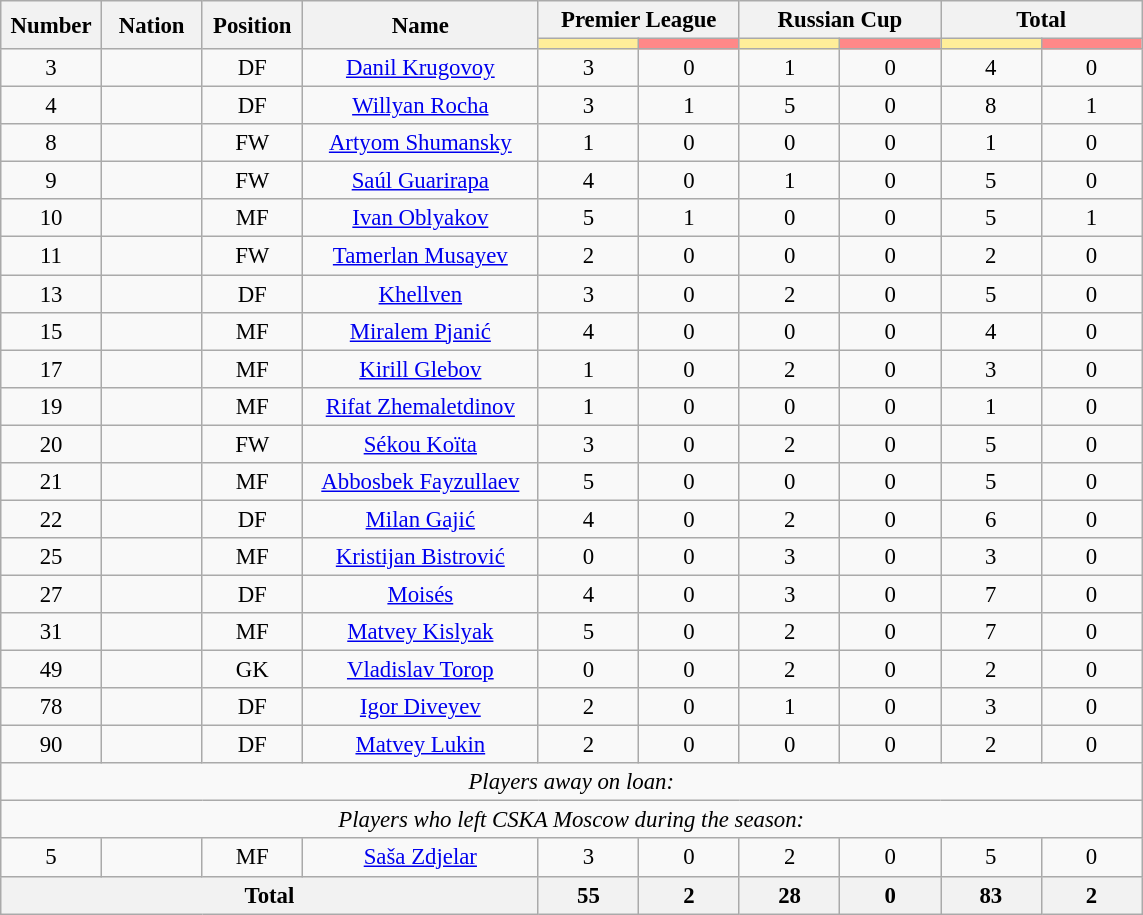<table class="wikitable" style="font-size: 95%; text-align: center;">
<tr>
<th rowspan=2 width=60>Number</th>
<th rowspan=2 width=60>Nation</th>
<th rowspan=2 width=60>Position</th>
<th rowspan=2 width=150>Name</th>
<th colspan=2>Premier League</th>
<th colspan=2>Russian Cup</th>
<th colspan=2>Total</th>
</tr>
<tr>
<th style="width:60px; background:#fe9;"></th>
<th style="width:60px; background:#ff8888;"></th>
<th style="width:60px; background:#fe9;"></th>
<th style="width:60px; background:#ff8888;"></th>
<th style="width:60px; background:#fe9;"></th>
<th style="width:60px; background:#ff8888;"></th>
</tr>
<tr>
<td>3</td>
<td></td>
<td>DF</td>
<td><a href='#'>Danil Krugovoy</a></td>
<td>3</td>
<td>0</td>
<td>1</td>
<td>0</td>
<td>4</td>
<td>0</td>
</tr>
<tr>
<td>4</td>
<td></td>
<td>DF</td>
<td><a href='#'>Willyan Rocha</a></td>
<td>3</td>
<td>1</td>
<td>5</td>
<td>0</td>
<td>8</td>
<td>1</td>
</tr>
<tr>
<td>8</td>
<td></td>
<td>FW</td>
<td><a href='#'>Artyom Shumansky</a></td>
<td>1</td>
<td>0</td>
<td>0</td>
<td>0</td>
<td>1</td>
<td>0</td>
</tr>
<tr>
<td>9</td>
<td></td>
<td>FW</td>
<td><a href='#'>Saúl Guarirapa</a></td>
<td>4</td>
<td>0</td>
<td>1</td>
<td>0</td>
<td>5</td>
<td>0</td>
</tr>
<tr>
<td>10</td>
<td></td>
<td>MF</td>
<td><a href='#'>Ivan Oblyakov</a></td>
<td>5</td>
<td>1</td>
<td>0</td>
<td>0</td>
<td>5</td>
<td>1</td>
</tr>
<tr>
<td>11</td>
<td></td>
<td>FW</td>
<td><a href='#'>Tamerlan Musayev</a></td>
<td>2</td>
<td>0</td>
<td>0</td>
<td>0</td>
<td>2</td>
<td>0</td>
</tr>
<tr>
<td>13</td>
<td></td>
<td>DF</td>
<td><a href='#'>Khellven</a></td>
<td>3</td>
<td>0</td>
<td>2</td>
<td>0</td>
<td>5</td>
<td>0</td>
</tr>
<tr>
<td>15</td>
<td></td>
<td>MF</td>
<td><a href='#'>Miralem Pjanić</a></td>
<td>4</td>
<td>0</td>
<td>0</td>
<td>0</td>
<td>4</td>
<td>0</td>
</tr>
<tr>
<td>17</td>
<td></td>
<td>MF</td>
<td><a href='#'>Kirill Glebov</a></td>
<td>1</td>
<td>0</td>
<td>2</td>
<td>0</td>
<td>3</td>
<td>0</td>
</tr>
<tr>
<td>19</td>
<td></td>
<td>MF</td>
<td><a href='#'>Rifat Zhemaletdinov</a></td>
<td>1</td>
<td>0</td>
<td>0</td>
<td>0</td>
<td>1</td>
<td>0</td>
</tr>
<tr>
<td>20</td>
<td></td>
<td>FW</td>
<td><a href='#'>Sékou Koïta</a></td>
<td>3</td>
<td>0</td>
<td>2</td>
<td>0</td>
<td>5</td>
<td>0</td>
</tr>
<tr>
<td>21</td>
<td></td>
<td>MF</td>
<td><a href='#'>Abbosbek Fayzullaev</a></td>
<td>5</td>
<td>0</td>
<td>0</td>
<td>0</td>
<td>5</td>
<td>0</td>
</tr>
<tr>
<td>22</td>
<td></td>
<td>DF</td>
<td><a href='#'>Milan Gajić</a></td>
<td>4</td>
<td>0</td>
<td>2</td>
<td>0</td>
<td>6</td>
<td>0</td>
</tr>
<tr>
<td>25</td>
<td></td>
<td>MF</td>
<td><a href='#'>Kristijan Bistrović</a></td>
<td>0</td>
<td>0</td>
<td>3</td>
<td>0</td>
<td>3</td>
<td>0</td>
</tr>
<tr>
<td>27</td>
<td></td>
<td>DF</td>
<td><a href='#'>Moisés</a></td>
<td>4</td>
<td>0</td>
<td>3</td>
<td>0</td>
<td>7</td>
<td>0</td>
</tr>
<tr>
<td>31</td>
<td></td>
<td>MF</td>
<td><a href='#'>Matvey Kislyak</a></td>
<td>5</td>
<td>0</td>
<td>2</td>
<td>0</td>
<td>7</td>
<td>0</td>
</tr>
<tr>
<td>49</td>
<td></td>
<td>GK</td>
<td><a href='#'>Vladislav Torop</a></td>
<td>0</td>
<td>0</td>
<td>2</td>
<td>0</td>
<td>2</td>
<td>0</td>
</tr>
<tr>
<td>78</td>
<td></td>
<td>DF</td>
<td><a href='#'>Igor Diveyev</a></td>
<td>2</td>
<td>0</td>
<td>1</td>
<td>0</td>
<td>3</td>
<td>0</td>
</tr>
<tr>
<td>90</td>
<td></td>
<td>DF</td>
<td><a href='#'>Matvey Lukin</a></td>
<td>2</td>
<td>0</td>
<td>0</td>
<td>0</td>
<td>2</td>
<td>0</td>
</tr>
<tr>
<td colspan="14"><em>Players away on loan:</em></td>
</tr>
<tr>
<td colspan="14"><em>Players who left CSKA Moscow during the season:</em></td>
</tr>
<tr>
<td>5</td>
<td></td>
<td>MF</td>
<td><a href='#'>Saša Zdjelar</a></td>
<td>3</td>
<td>0</td>
<td>2</td>
<td>0</td>
<td>5</td>
<td>0</td>
</tr>
<tr>
<th colspan=4>Total</th>
<th>55</th>
<th>2</th>
<th>28</th>
<th>0</th>
<th>83</th>
<th>2</th>
</tr>
</table>
